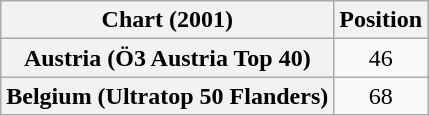<table class="wikitable plainrowheaders" style="text-align:center">
<tr>
<th>Chart (2001)</th>
<th>Position</th>
</tr>
<tr>
<th scope="row">Austria (Ö3 Austria Top 40)</th>
<td>46</td>
</tr>
<tr>
<th scope="row">Belgium (Ultratop 50 Flanders)</th>
<td>68</td>
</tr>
</table>
